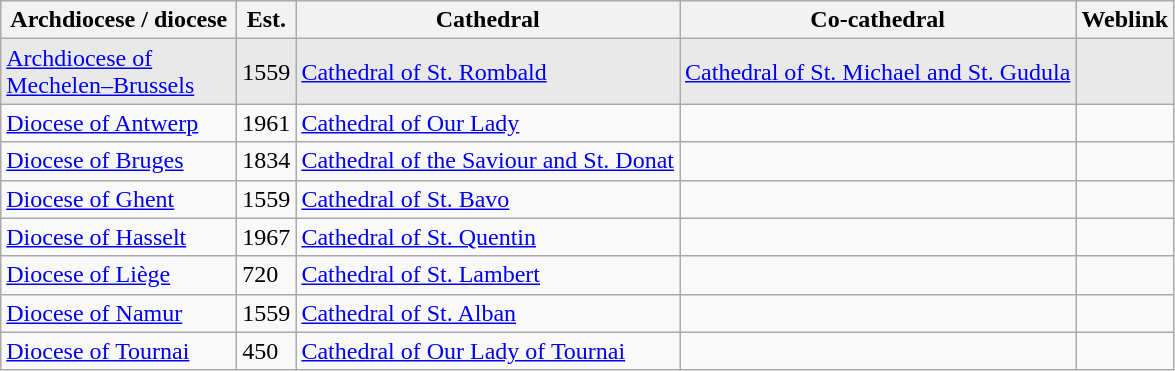<table class="wikitable">
<tr>
<th>Archdiocese / diocese</th>
<th>Est.</th>
<th>Cathedral</th>
<th>Co-cathedral</th>
<th>Weblink</th>
</tr>
<tr>
<td style="background:#E9E9E9;" width="150"><a href='#'>Archdiocese of Mechelen–Brussels</a></td>
<td style="background:#E9E9E9;">1559</td>
<td style="background:#E9E9E9;"><a href='#'>Cathedral of St. Rombald</a></td>
<td style="background:#E9E9E9;"><a href='#'>Cathedral of St. Michael and St. Gudula</a></td>
<td style="background:#E9E9E9;"></td>
</tr>
<tr>
<td><a href='#'>Diocese of Antwerp</a></td>
<td>1961</td>
<td><a href='#'>Cathedral of Our Lady</a></td>
<td></td>
<td></td>
</tr>
<tr>
<td><a href='#'>Diocese of Bruges</a></td>
<td>1834</td>
<td><a href='#'>Cathedral of the Saviour and St. Donat</a></td>
<td></td>
<td></td>
</tr>
<tr>
<td><a href='#'>Diocese of Ghent</a></td>
<td>1559</td>
<td><a href='#'>Cathedral of St. Bavo</a></td>
<td></td>
<td></td>
</tr>
<tr>
<td><a href='#'>Diocese of Hasselt</a></td>
<td>1967</td>
<td><a href='#'>Cathedral of St. Quentin</a></td>
<td></td>
<td></td>
</tr>
<tr>
<td><a href='#'>Diocese of Liège</a></td>
<td>720</td>
<td><a href='#'>Cathedral of St. Lambert</a></td>
<td></td>
<td></td>
</tr>
<tr>
<td><a href='#'>Diocese of Namur</a></td>
<td>1559</td>
<td><a href='#'>Cathedral of St. Alban</a></td>
<td></td>
<td></td>
</tr>
<tr>
<td><a href='#'>Diocese of Tournai</a></td>
<td>450</td>
<td><a href='#'>Cathedral of Our Lady of Tournai</a></td>
<td></td>
<td></td>
</tr>
</table>
